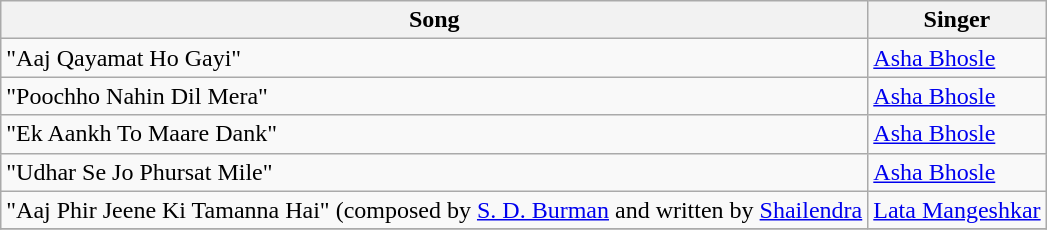<table class="wikitable">
<tr>
<th>Song</th>
<th>Singer</th>
</tr>
<tr>
<td>"Aaj Qayamat Ho Gayi"</td>
<td><a href='#'>Asha Bhosle</a></td>
</tr>
<tr>
<td>"Poochho Nahin Dil Mera"</td>
<td><a href='#'>Asha Bhosle</a></td>
</tr>
<tr>
<td>"Ek Aankh To Maare Dank"</td>
<td><a href='#'>Asha Bhosle</a></td>
</tr>
<tr>
<td>"Udhar Se Jo Phursat Mile"</td>
<td><a href='#'>Asha Bhosle</a></td>
</tr>
<tr>
<td>"Aaj Phir Jeene Ki Tamanna Hai" (composed by <a href='#'>S. D. Burman</a> and written by <a href='#'>Shailendra</a></td>
<td><a href='#'>Lata Mangeshkar</a></td>
</tr>
<tr>
</tr>
</table>
